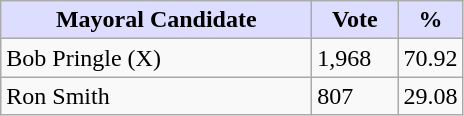<table class="wikitable">
<tr>
<th style="background:#ddf; width:200px;">Mayoral Candidate </th>
<th style="background:#ddf; width:50px;">Vote</th>
<th style="background:#ddf; width:30px;">%</th>
</tr>
<tr>
<td>Bob Pringle (X)</td>
<td>1,968</td>
<td>70.92</td>
</tr>
<tr>
<td>Ron Smith</td>
<td>807</td>
<td>29.08</td>
</tr>
</table>
